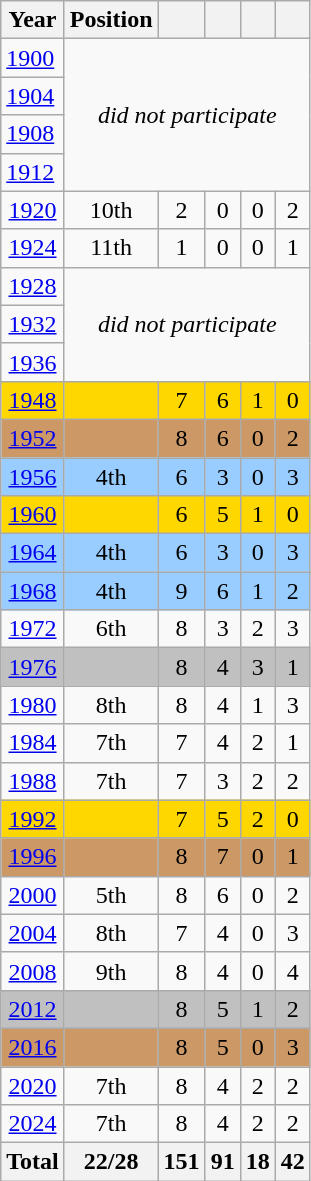<table class="wikitable" style="text-align: center;">
<tr>
<th>Year</th>
<th>Position</th>
<th></th>
<th></th>
<th></th>
<th></th>
</tr>
<tr>
<td align=left> <a href='#'>1900</a></td>
<td colspan="5" rowspan="4"><em>did not participate</em></td>
</tr>
<tr>
<td align=left> <a href='#'>1904</a></td>
</tr>
<tr>
<td align=left> <a href='#'>1908</a></td>
</tr>
<tr>
<td align=left> <a href='#'>1912</a></td>
</tr>
<tr>
<td> <a href='#'>1920</a></td>
<td>10th</td>
<td>2</td>
<td>0</td>
<td>0</td>
<td>2</td>
</tr>
<tr>
<td> <a href='#'>1924</a></td>
<td>11th</td>
<td>1</td>
<td>0</td>
<td>0</td>
<td>1</td>
</tr>
<tr>
<td> <a href='#'>1928</a></td>
<td colspan="5" rowspan="3"><em>did not participate</em></td>
</tr>
<tr>
<td> <a href='#'>1932</a></td>
</tr>
<tr>
<td> <a href='#'>1936</a></td>
</tr>
<tr bgcolor=gold>
<td> <a href='#'>1948</a></td>
<td></td>
<td>7</td>
<td>6</td>
<td>1</td>
<td>0</td>
</tr>
<tr bgcolor=cc9966>
<td> <a href='#'>1952</a></td>
<td></td>
<td>8</td>
<td>6</td>
<td>0</td>
<td>2</td>
</tr>
<tr style="background:#9acdff;">
<td> <a href='#'>1956</a></td>
<td>4th</td>
<td>6</td>
<td>3</td>
<td>0</td>
<td>3</td>
</tr>
<tr bgcolor=gold>
<td> <a href='#'>1960</a></td>
<td></td>
<td>6</td>
<td>5</td>
<td>1</td>
<td>0</td>
</tr>
<tr style="background:#9acdff;">
<td> <a href='#'>1964</a></td>
<td>4th</td>
<td>6</td>
<td>3</td>
<td>0</td>
<td>3</td>
</tr>
<tr style="background:#9acdff;">
<td> <a href='#'>1968</a></td>
<td>4th</td>
<td>9</td>
<td>6</td>
<td>1</td>
<td>2</td>
</tr>
<tr>
<td> <a href='#'>1972</a></td>
<td>6th</td>
<td>8</td>
<td>3</td>
<td>2</td>
<td>3</td>
</tr>
<tr bgcolor=silver>
<td> <a href='#'>1976</a></td>
<td></td>
<td>8</td>
<td>4</td>
<td>3</td>
<td>1</td>
</tr>
<tr>
<td> <a href='#'>1980</a></td>
<td>8th</td>
<td>8</td>
<td>4</td>
<td>1</td>
<td>3</td>
</tr>
<tr>
<td> <a href='#'>1984</a></td>
<td>7th</td>
<td>7</td>
<td>4</td>
<td>2</td>
<td>1</td>
</tr>
<tr>
<td> <a href='#'>1988</a></td>
<td>7th</td>
<td>7</td>
<td>3</td>
<td>2</td>
<td 2>2</td>
</tr>
<tr bgcolor=gold>
<td> <a href='#'>1992</a></td>
<td></td>
<td>7</td>
<td>5</td>
<td>2</td>
<td>0</td>
</tr>
<tr bgcolor=cc9966>
<td> <a href='#'>1996</a></td>
<td></td>
<td>8</td>
<td>7</td>
<td>0</td>
<td>1</td>
</tr>
<tr>
<td> <a href='#'>2000</a></td>
<td>5th</td>
<td>8</td>
<td>6</td>
<td>0</td>
<td>2</td>
</tr>
<tr>
<td> <a href='#'>2004</a></td>
<td>8th</td>
<td>7</td>
<td>4</td>
<td>0</td>
<td>3</td>
</tr>
<tr>
<td> <a href='#'>2008</a></td>
<td>9th</td>
<td>8</td>
<td>4</td>
<td>0</td>
<td>4</td>
</tr>
<tr bgcolor=silver>
<td> <a href='#'>2012</a></td>
<td></td>
<td>8</td>
<td>5</td>
<td>1</td>
<td>2</td>
</tr>
<tr bgcolor=cc9966>
<td> <a href='#'>2016</a></td>
<td></td>
<td>8</td>
<td>5</td>
<td>0</td>
<td>3</td>
</tr>
<tr>
<td> <a href='#'>2020</a></td>
<td>7th</td>
<td>8</td>
<td>4</td>
<td>2</td>
<td>2</td>
</tr>
<tr>
<td> <a href='#'>2024</a></td>
<td>7th</td>
<td>8</td>
<td>4</td>
<td>2</td>
<td>2</td>
</tr>
<tr>
<th>Total</th>
<th>22/28</th>
<th>151</th>
<th>91</th>
<th>18</th>
<th>42</th>
</tr>
</table>
